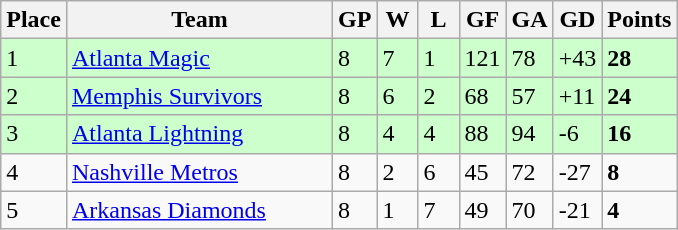<table class="wikitable">
<tr>
<th>Place</th>
<th width="170">Team</th>
<th width="20">GP</th>
<th width="20">W</th>
<th width="20">L</th>
<th width="20">GF</th>
<th width="20">GA</th>
<th width="25">GD</th>
<th>Points</th>
</tr>
<tr bgcolor=#ccffcc>
<td>1</td>
<td><a href='#'>Atlanta Magic</a></td>
<td>8</td>
<td>7</td>
<td>1</td>
<td>121</td>
<td>78</td>
<td>+43</td>
<td><strong>28</strong></td>
</tr>
<tr bgcolor=#ccffcc>
<td>2</td>
<td><a href='#'>Memphis Survivors</a></td>
<td>8</td>
<td>6</td>
<td>2</td>
<td>68</td>
<td>57</td>
<td>+11</td>
<td><strong>24</strong></td>
</tr>
<tr bgcolor=#ccffcc>
<td>3</td>
<td><a href='#'>Atlanta Lightning</a></td>
<td>8</td>
<td>4</td>
<td>4</td>
<td>88</td>
<td>94</td>
<td>-6</td>
<td><strong>16</strong></td>
</tr>
<tr>
<td>4</td>
<td><a href='#'>Nashville Metros</a></td>
<td>8</td>
<td>2</td>
<td>6</td>
<td>45</td>
<td>72</td>
<td>-27</td>
<td><strong>8</strong></td>
</tr>
<tr>
<td>5</td>
<td><a href='#'>Arkansas Diamonds</a></td>
<td>8</td>
<td>1</td>
<td>7</td>
<td>49</td>
<td>70</td>
<td>-21</td>
<td><strong>4</strong></td>
</tr>
</table>
